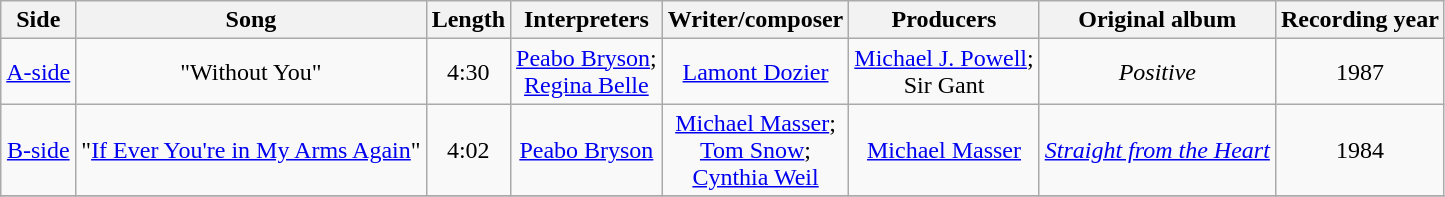<table class="wikitable">
<tr>
<th>Side</th>
<th>Song</th>
<th>Length</th>
<th>Interpreters</th>
<th>Writer/composer</th>
<th>Producers</th>
<th>Original album</th>
<th>Recording year</th>
</tr>
<tr>
<td align="center"><a href='#'>A-side</a></td>
<td align="center">"Without You"</td>
<td align="center">4:30<br></td>
<td align="center"><a href='#'>Peabo Bryson</a>;<br><a href='#'>Regina Belle</a></td>
<td align="center"><a href='#'>Lamont Dozier</a></td>
<td align="center"><a href='#'>Michael J. Powell</a>;<br>Sir Gant</td>
<td align="center"><em>Positive</em><br></td>
<td align="center">1987</td>
</tr>
<tr>
<td align="center"><a href='#'>B-side</a></td>
<td align="center">"<a href='#'>If Ever You're in My Arms Again</a>"</td>
<td align="center">4:02<br></td>
<td align="center"><a href='#'>Peabo Bryson</a></td>
<td align="center"><a href='#'>Michael Masser</a>;<br><a href='#'>Tom Snow</a>;<br><a href='#'>Cynthia Weil</a></td>
<td align="center"><a href='#'>Michael Masser</a></td>
<td align="center"><em><a href='#'>Straight from the Heart</a></em><br></td>
<td align="center">1984</td>
</tr>
<tr>
</tr>
</table>
